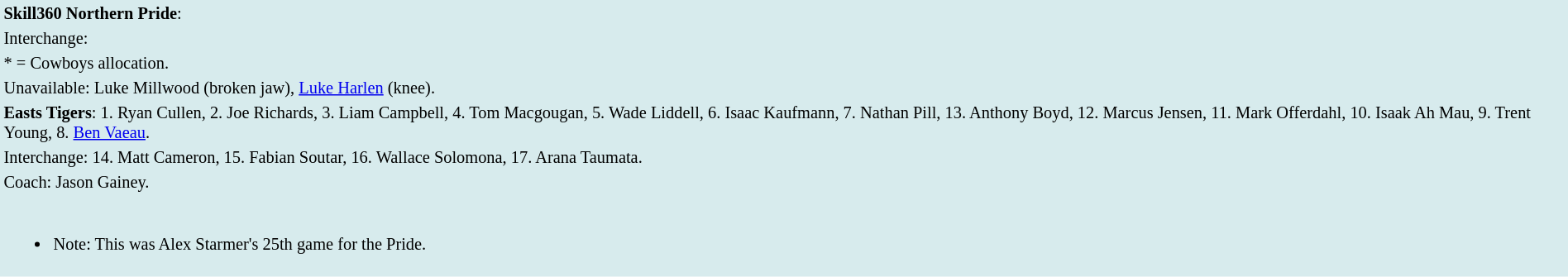<table style="background:#d7ebed; font-size:85%; width:100%;">
<tr>
<td><strong>Skill360 Northern Pride</strong>:             </td>
</tr>
<tr>
<td>Interchange:    </td>
</tr>
<tr>
<td>* = Cowboys allocation.</td>
</tr>
<tr>
<td>Unavailable: Luke Millwood (broken jaw), <a href='#'>Luke Harlen</a> (knee).</td>
</tr>
<tr>
<td><strong>Easts Tigers</strong>: 1. Ryan Cullen, 2. Joe Richards, 3. Liam Campbell, 4. Tom Macgougan, 5. Wade Liddell, 6. Isaac Kaufmann, 7. Nathan Pill, 13. Anthony Boyd, 12. Marcus Jensen, 11. Mark Offerdahl, 10. Isaak Ah Mau, 9. Trent Young, 8. <a href='#'>Ben Vaeau</a>.</td>
</tr>
<tr>
<td>Interchange: 14. Matt Cameron, 15. Fabian Soutar, 16. Wallace Solomona, 17. Arana Taumata.</td>
</tr>
<tr>
<td>Coach: Jason Gainey.</td>
</tr>
<tr>
<td><br><ul><li>Note: This was Alex Starmer's 25th game for the Pride.</li></ul></td>
</tr>
<tr>
</tr>
</table>
